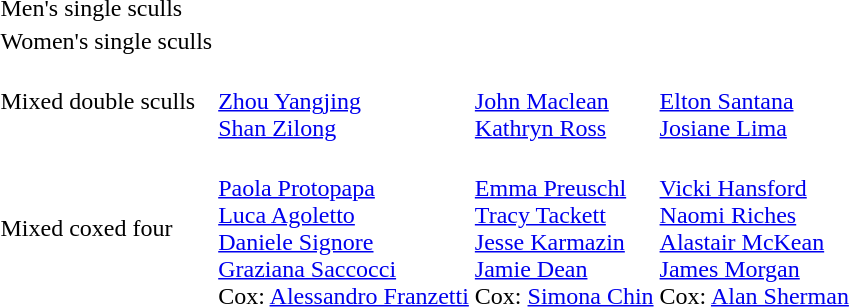<table>
<tr>
<td>Men's single sculls<br></td>
<td></td>
<td></td>
<td></td>
</tr>
<tr>
<td>Women's single sculls<br></td>
<td></td>
<td></td>
<td></td>
</tr>
<tr>
<td>Mixed double sculls<br></td>
<td> <br> <a href='#'>Zhou Yangjing</a> <br> <a href='#'>Shan Zilong</a></td>
<td> <br> <a href='#'>John Maclean</a> <br> <a href='#'>Kathryn Ross</a></td>
<td> <br> <a href='#'>Elton Santana</a> <br> <a href='#'>Josiane Lima</a></td>
</tr>
<tr>
<td>Mixed coxed four<br></td>
<td> <br> <a href='#'>Paola Protopapa</a> <br> <a href='#'>Luca Agoletto</a> <br> <a href='#'>Daniele Signore</a> <br> <a href='#'>Graziana Saccocci</a> <br> Cox: <a href='#'>Alessandro Franzetti</a></td>
<td> <br> <a href='#'>Emma Preuschl</a> <br> <a href='#'>Tracy Tackett</a> <br> <a href='#'>Jesse Karmazin</a> <br> <a href='#'>Jamie Dean</a> <br> Cox: <a href='#'>Simona Chin</a></td>
<td> <br> <a href='#'>Vicki Hansford</a> <br> <a href='#'>Naomi Riches</a> <br> <a href='#'>Alastair McKean</a> <br> <a href='#'>James Morgan</a> <br> Cox: <a href='#'>Alan Sherman</a></td>
</tr>
</table>
